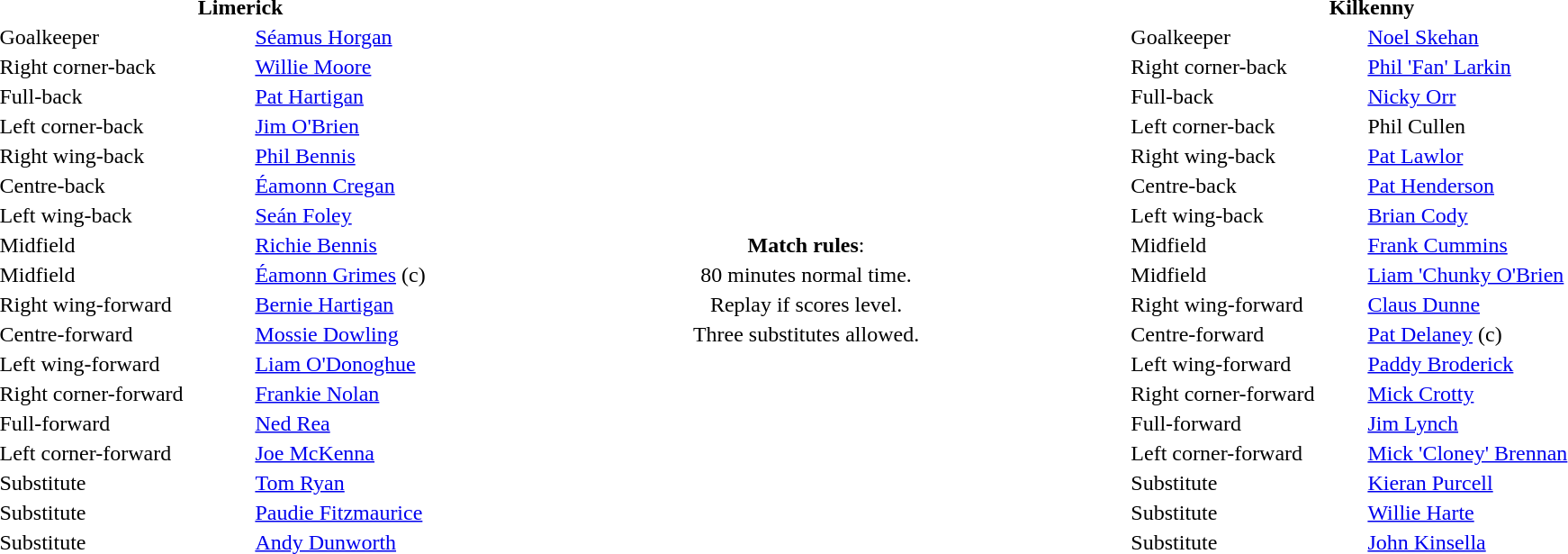<table width="95%">
<tr>
<th colspan="3" width="30%">Limerick</th>
<th colspan="2" width="40%"></th>
<th colspan="3" width="30%">Kilkenny</th>
</tr>
<tr>
<td>Goalkeeper</td>
<td></td>
<td><a href='#'>Séamus Horgan</a></td>
<td rowspan=7 align=center></td>
<td rowspan=7 align=center></td>
<td>Goalkeeper</td>
<td></td>
<td><a href='#'>Noel Skehan</a></td>
</tr>
<tr>
<td>Right corner-back</td>
<td></td>
<td><a href='#'>Willie Moore</a></td>
<td>Right corner-back</td>
<td></td>
<td><a href='#'>Phil 'Fan' Larkin</a></td>
</tr>
<tr>
<td>Full-back</td>
<td></td>
<td><a href='#'>Pat Hartigan</a></td>
<td>Full-back</td>
<td></td>
<td><a href='#'>Nicky Orr</a></td>
</tr>
<tr>
<td>Left corner-back</td>
<td></td>
<td><a href='#'>Jim O'Brien</a></td>
<td>Left corner-back</td>
<td></td>
<td>Phil Cullen</td>
</tr>
<tr>
<td>Right wing-back</td>
<td></td>
<td><a href='#'>Phil Bennis</a></td>
<td>Right wing-back</td>
<td></td>
<td><a href='#'>Pat Lawlor</a></td>
</tr>
<tr>
<td>Centre-back</td>
<td></td>
<td><a href='#'>Éamonn Cregan</a></td>
<td>Centre-back</td>
<td></td>
<td><a href='#'>Pat Henderson</a></td>
</tr>
<tr>
<td>Left wing-back</td>
<td></td>
<td><a href='#'>Seán Foley</a></td>
<td>Left wing-back</td>
<td></td>
<td><a href='#'>Brian Cody</a></td>
</tr>
<tr>
<td>Midfield</td>
<td></td>
<td><a href='#'>Richie Bennis</a></td>
<td colspan=2 align=center><strong>Match rules</strong>:</td>
<td>Midfield</td>
<td></td>
<td><a href='#'>Frank Cummins</a></td>
</tr>
<tr>
<td>Midfield</td>
<td></td>
<td><a href='#'>Éamonn Grimes</a> (c)</td>
<td colspan=2 align=center>80 minutes normal time.</td>
<td>Midfield</td>
<td></td>
<td><a href='#'>Liam 'Chunky O'Brien</a></td>
</tr>
<tr>
<td>Right wing-forward</td>
<td></td>
<td><a href='#'>Bernie Hartigan</a></td>
<td colspan=2 align=center>Replay if scores level.</td>
<td>Right wing-forward</td>
<td></td>
<td><a href='#'>Claus Dunne</a></td>
</tr>
<tr>
<td>Centre-forward</td>
<td></td>
<td><a href='#'>Mossie Dowling</a></td>
<td colspan=2 align=center>Three substitutes allowed.</td>
<td>Centre-forward</td>
<td></td>
<td><a href='#'>Pat Delaney</a> (c)</td>
</tr>
<tr>
<td>Left wing-forward</td>
<td></td>
<td><a href='#'>Liam O'Donoghue</a></td>
<td colspan=2 align=center></td>
<td>Left wing-forward</td>
<td></td>
<td><a href='#'>Paddy Broderick</a></td>
</tr>
<tr>
<td>Right corner-forward</td>
<td></td>
<td><a href='#'>Frankie Nolan</a></td>
<td colspan=2 align=center></td>
<td>Right corner-forward</td>
<td></td>
<td><a href='#'>Mick Crotty</a></td>
</tr>
<tr>
<td>Full-forward</td>
<td></td>
<td><a href='#'>Ned Rea</a></td>
<td colspan=2 align=center></td>
<td>Full-forward</td>
<td></td>
<td><a href='#'>Jim Lynch</a></td>
</tr>
<tr>
<td>Left corner-forward</td>
<td></td>
<td><a href='#'>Joe McKenna</a></td>
<td colspan=2 align=center></td>
<td>Left corner-forward</td>
<td></td>
<td><a href='#'>Mick 'Cloney' Brennan</a></td>
</tr>
<tr>
<td>Substitute</td>
<td></td>
<td><a href='#'>Tom Ryan</a></td>
<td colspan=2 align=center></td>
<td>Substitute</td>
<td></td>
<td><a href='#'>Kieran Purcell</a></td>
</tr>
<tr>
<td>Substitute</td>
<td></td>
<td><a href='#'>Paudie Fitzmaurice</a></td>
<td colspan=2 align=center></td>
<td>Substitute</td>
<td></td>
<td><a href='#'>Willie Harte</a></td>
</tr>
<tr>
<td>Substitute</td>
<td></td>
<td><a href='#'>Andy Dunworth</a></td>
<td colspan=2 align=center></td>
<td>Substitute</td>
<td></td>
<td><a href='#'>John Kinsella</a></td>
</tr>
<tr>
</tr>
</table>
